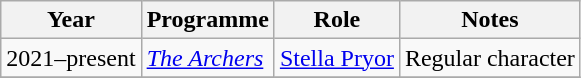<table class="wikitable">
<tr>
<th>Year</th>
<th>Programme</th>
<th>Role</th>
<th>Notes</th>
</tr>
<tr>
<td>2021–present</td>
<td><em><a href='#'>The Archers</a></em></td>
<td><a href='#'>Stella Pryor</a></td>
<td>Regular character</td>
</tr>
<tr>
</tr>
</table>
